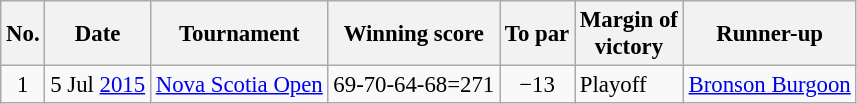<table class="wikitable" style="font-size:95%;">
<tr>
<th>No.</th>
<th>Date</th>
<th>Tournament</th>
<th>Winning score</th>
<th>To par</th>
<th>Margin of<br>victory</th>
<th>Runner-up</th>
</tr>
<tr>
<td align=center>1</td>
<td align=right>5 Jul <a href='#'>2015</a></td>
<td><a href='#'>Nova Scotia Open</a></td>
<td>69-70-64-68=271</td>
<td align=center>−13</td>
<td>Playoff</td>
<td> <a href='#'>Bronson Burgoon</a></td>
</tr>
</table>
